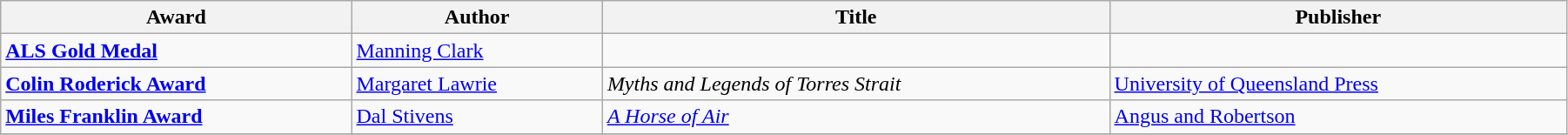<table class="wikitable" width=95%>
<tr>
<th>Award</th>
<th>Author</th>
<th>Title</th>
<th>Publisher</th>
</tr>
<tr>
<td><strong><a href='#'>ALS Gold Medal</a></strong></td>
<td><a href='#'>Manning Clark</a></td>
<td></td>
<td></td>
</tr>
<tr>
<td><strong><a href='#'>Colin Roderick Award</a></strong></td>
<td><a href='#'>Margaret Lawrie</a></td>
<td><em>Myths and Legends of Torres Strait</em></td>
<td><a href='#'>University of Queensland Press</a></td>
</tr>
<tr>
<td><strong><a href='#'>Miles Franklin Award</a></strong></td>
<td><a href='#'>Dal Stivens</a></td>
<td><em><a href='#'>A Horse of Air</a></em></td>
<td><a href='#'>Angus and Robertson</a></td>
</tr>
<tr>
</tr>
</table>
